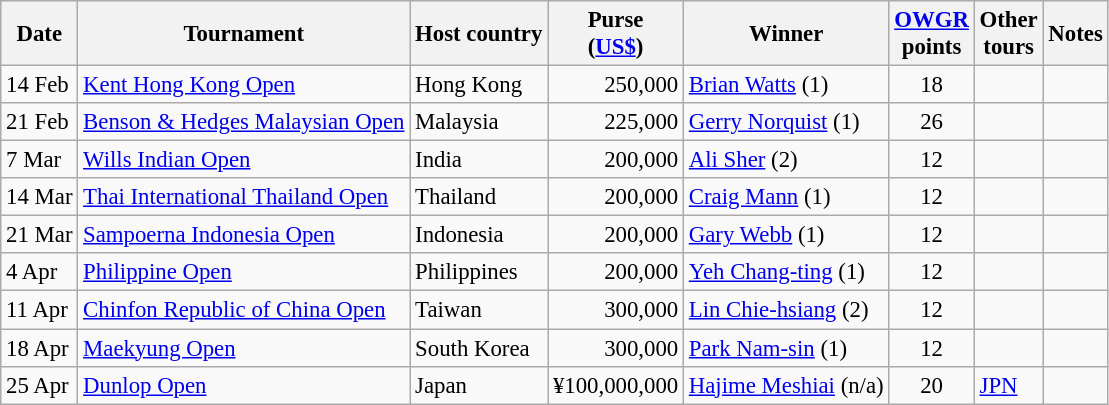<table class="wikitable" style="font-size:95%">
<tr>
<th>Date</th>
<th>Tournament</th>
<th>Host country</th>
<th>Purse<br>(<a href='#'>US$</a>)</th>
<th>Winner</th>
<th><a href='#'>OWGR</a><br>points</th>
<th>Other<br>tours</th>
<th>Notes</th>
</tr>
<tr>
<td>14 Feb</td>
<td><a href='#'>Kent Hong Kong Open</a></td>
<td>Hong Kong</td>
<td align=right>250,000</td>
<td> <a href='#'>Brian Watts</a> (1)</td>
<td align=center>18</td>
<td></td>
<td></td>
</tr>
<tr>
<td>21 Feb</td>
<td><a href='#'>Benson & Hedges Malaysian Open</a></td>
<td>Malaysia</td>
<td align=right>225,000</td>
<td> <a href='#'>Gerry Norquist</a> (1)</td>
<td align=center>26</td>
<td></td>
<td></td>
</tr>
<tr>
<td>7 Mar</td>
<td><a href='#'>Wills Indian Open</a></td>
<td>India</td>
<td align=right>200,000</td>
<td> <a href='#'>Ali Sher</a> (2)</td>
<td align=center>12</td>
<td></td>
<td></td>
</tr>
<tr>
<td>14 Mar</td>
<td><a href='#'>Thai International Thailand Open</a></td>
<td>Thailand</td>
<td align=right>200,000</td>
<td> <a href='#'>Craig Mann</a> (1)</td>
<td align=center>12</td>
<td></td>
<td></td>
</tr>
<tr>
<td>21 Mar</td>
<td><a href='#'>Sampoerna Indonesia Open</a></td>
<td>Indonesia</td>
<td align=right>200,000</td>
<td> <a href='#'>Gary Webb</a> (1)</td>
<td align=center>12</td>
<td></td>
<td></td>
</tr>
<tr>
<td>4 Apr</td>
<td><a href='#'>Philippine Open</a></td>
<td>Philippines</td>
<td align=right>200,000</td>
<td> <a href='#'>Yeh Chang-ting</a> (1)</td>
<td align=center>12</td>
<td></td>
<td></td>
</tr>
<tr>
<td>11 Apr</td>
<td><a href='#'>Chinfon Republic of China Open</a></td>
<td>Taiwan</td>
<td align=right>300,000</td>
<td> <a href='#'>Lin Chie-hsiang</a> (2)</td>
<td align=center>12</td>
<td></td>
<td></td>
</tr>
<tr>
<td>18 Apr</td>
<td><a href='#'>Maekyung Open</a></td>
<td>South Korea</td>
<td align=right>300,000</td>
<td> <a href='#'>Park Nam-sin</a> (1)</td>
<td align=center>12</td>
<td></td>
<td></td>
</tr>
<tr>
<td>25 Apr</td>
<td><a href='#'>Dunlop Open</a></td>
<td>Japan</td>
<td align=right>¥100,000,000</td>
<td> <a href='#'>Hajime Meshiai</a> (n/a)</td>
<td align=center>20</td>
<td><a href='#'>JPN</a></td>
<td></td>
</tr>
</table>
